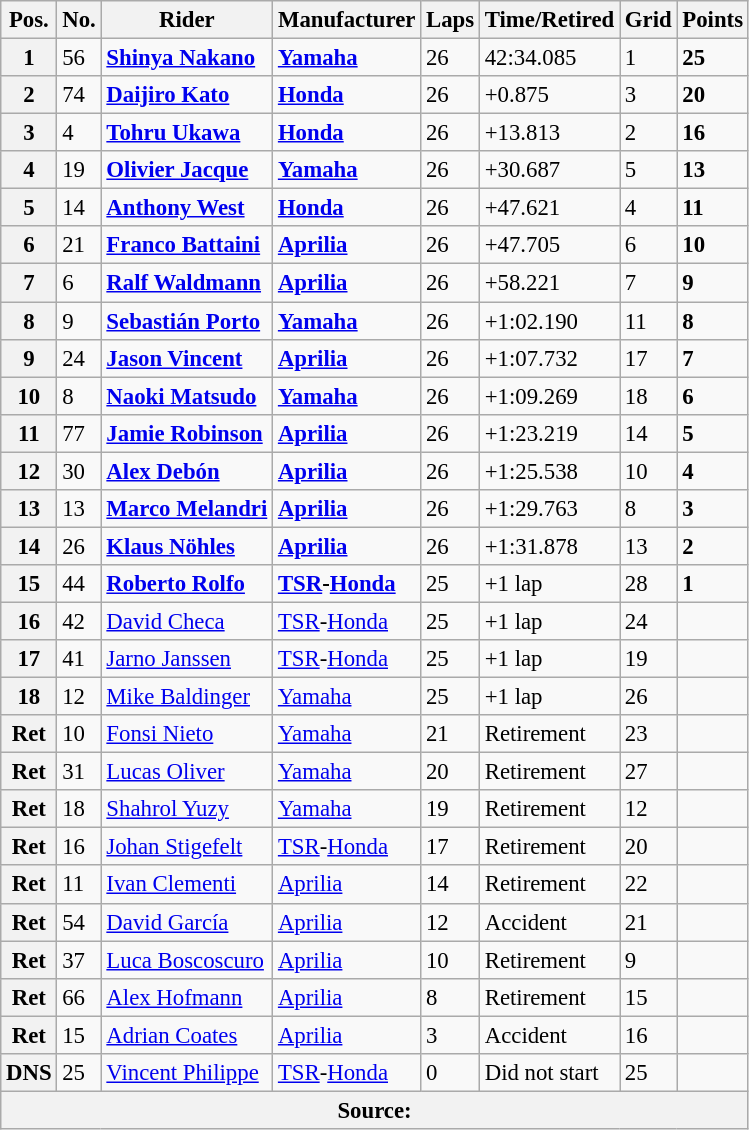<table class="wikitable" style="font-size: 95%;">
<tr>
<th>Pos.</th>
<th>No.</th>
<th>Rider</th>
<th>Manufacturer</th>
<th>Laps</th>
<th>Time/Retired</th>
<th>Grid</th>
<th>Points</th>
</tr>
<tr>
<th>1</th>
<td>56</td>
<td> <strong><a href='#'>Shinya Nakano</a></strong></td>
<td><strong><a href='#'>Yamaha</a></strong></td>
<td>26</td>
<td>42:34.085</td>
<td>1</td>
<td><strong>25</strong></td>
</tr>
<tr>
<th>2</th>
<td>74</td>
<td> <strong><a href='#'>Daijiro Kato</a></strong></td>
<td><strong><a href='#'>Honda</a></strong></td>
<td>26</td>
<td>+0.875</td>
<td>3</td>
<td><strong>20</strong></td>
</tr>
<tr>
<th>3</th>
<td>4</td>
<td> <strong><a href='#'>Tohru Ukawa</a></strong></td>
<td><strong><a href='#'>Honda</a></strong></td>
<td>26</td>
<td>+13.813</td>
<td>2</td>
<td><strong>16</strong></td>
</tr>
<tr>
<th>4</th>
<td>19</td>
<td> <strong><a href='#'>Olivier Jacque</a></strong></td>
<td><strong><a href='#'>Yamaha</a></strong></td>
<td>26</td>
<td>+30.687</td>
<td>5</td>
<td><strong>13</strong></td>
</tr>
<tr>
<th>5</th>
<td>14</td>
<td> <strong><a href='#'>Anthony West</a></strong></td>
<td><strong><a href='#'>Honda</a></strong></td>
<td>26</td>
<td>+47.621</td>
<td>4</td>
<td><strong>11</strong></td>
</tr>
<tr>
<th>6</th>
<td>21</td>
<td> <strong><a href='#'>Franco Battaini</a></strong></td>
<td><strong><a href='#'>Aprilia</a></strong></td>
<td>26</td>
<td>+47.705</td>
<td>6</td>
<td><strong>10</strong></td>
</tr>
<tr>
<th>7</th>
<td>6</td>
<td> <strong><a href='#'>Ralf Waldmann</a></strong></td>
<td><strong><a href='#'>Aprilia</a></strong></td>
<td>26</td>
<td>+58.221</td>
<td>7</td>
<td><strong>9</strong></td>
</tr>
<tr>
<th>8</th>
<td>9</td>
<td> <strong><a href='#'>Sebastián Porto</a></strong></td>
<td><strong><a href='#'>Yamaha</a></strong></td>
<td>26</td>
<td>+1:02.190</td>
<td>11</td>
<td><strong>8</strong></td>
</tr>
<tr>
<th>9</th>
<td>24</td>
<td> <strong><a href='#'>Jason Vincent</a></strong></td>
<td><strong><a href='#'>Aprilia</a></strong></td>
<td>26</td>
<td>+1:07.732</td>
<td>17</td>
<td><strong>7</strong></td>
</tr>
<tr>
<th>10</th>
<td>8</td>
<td> <strong><a href='#'>Naoki Matsudo</a></strong></td>
<td><strong><a href='#'>Yamaha</a></strong></td>
<td>26</td>
<td>+1:09.269</td>
<td>18</td>
<td><strong>6</strong></td>
</tr>
<tr>
<th>11</th>
<td>77</td>
<td> <strong><a href='#'>Jamie Robinson</a></strong></td>
<td><strong><a href='#'>Aprilia</a></strong></td>
<td>26</td>
<td>+1:23.219</td>
<td>14</td>
<td><strong>5</strong></td>
</tr>
<tr>
<th>12</th>
<td>30</td>
<td> <strong><a href='#'>Alex Debón</a></strong></td>
<td><strong><a href='#'>Aprilia</a></strong></td>
<td>26</td>
<td>+1:25.538</td>
<td>10</td>
<td><strong>4</strong></td>
</tr>
<tr>
<th>13</th>
<td>13</td>
<td> <strong><a href='#'>Marco Melandri</a></strong></td>
<td><strong><a href='#'>Aprilia</a></strong></td>
<td>26</td>
<td>+1:29.763</td>
<td>8</td>
<td><strong>3</strong></td>
</tr>
<tr>
<th>14</th>
<td>26</td>
<td> <strong><a href='#'>Klaus Nöhles</a></strong></td>
<td><strong><a href='#'>Aprilia</a></strong></td>
<td>26</td>
<td>+1:31.878</td>
<td>13</td>
<td><strong>2</strong></td>
</tr>
<tr>
<th>15</th>
<td>44</td>
<td> <strong><a href='#'>Roberto Rolfo</a></strong></td>
<td><strong><a href='#'>TSR</a>-<a href='#'>Honda</a></strong></td>
<td>25</td>
<td>+1 lap</td>
<td>28</td>
<td><strong>1</strong></td>
</tr>
<tr>
<th>16</th>
<td>42</td>
<td> <a href='#'>David Checa</a></td>
<td><a href='#'>TSR</a>-<a href='#'>Honda</a></td>
<td>25</td>
<td>+1 lap</td>
<td>24</td>
<td></td>
</tr>
<tr>
<th>17</th>
<td>41</td>
<td> <a href='#'>Jarno Janssen</a></td>
<td><a href='#'>TSR</a>-<a href='#'>Honda</a></td>
<td>25</td>
<td>+1 lap</td>
<td>19</td>
<td></td>
</tr>
<tr>
<th>18</th>
<td>12</td>
<td> <a href='#'>Mike Baldinger</a></td>
<td><a href='#'>Yamaha</a></td>
<td>25</td>
<td>+1 lap</td>
<td>26</td>
<td></td>
</tr>
<tr>
<th>Ret</th>
<td>10</td>
<td> <a href='#'>Fonsi Nieto</a></td>
<td><a href='#'>Yamaha</a></td>
<td>21</td>
<td>Retirement</td>
<td>23</td>
<td></td>
</tr>
<tr>
<th>Ret</th>
<td>31</td>
<td> <a href='#'>Lucas Oliver</a></td>
<td><a href='#'>Yamaha</a></td>
<td>20</td>
<td>Retirement</td>
<td>27</td>
<td></td>
</tr>
<tr>
<th>Ret</th>
<td>18</td>
<td> <a href='#'>Shahrol Yuzy</a></td>
<td><a href='#'>Yamaha</a></td>
<td>19</td>
<td>Retirement</td>
<td>12</td>
<td></td>
</tr>
<tr>
<th>Ret</th>
<td>16</td>
<td> <a href='#'>Johan Stigefelt</a></td>
<td><a href='#'>TSR</a>-<a href='#'>Honda</a></td>
<td>17</td>
<td>Retirement</td>
<td>20</td>
<td></td>
</tr>
<tr>
<th>Ret</th>
<td>11</td>
<td> <a href='#'>Ivan Clementi</a></td>
<td><a href='#'>Aprilia</a></td>
<td>14</td>
<td>Retirement</td>
<td>22</td>
<td></td>
</tr>
<tr>
<th>Ret</th>
<td>54</td>
<td> <a href='#'>David García</a></td>
<td><a href='#'>Aprilia</a></td>
<td>12</td>
<td>Accident</td>
<td>21</td>
<td></td>
</tr>
<tr>
<th>Ret</th>
<td>37</td>
<td> <a href='#'>Luca Boscoscuro</a></td>
<td><a href='#'>Aprilia</a></td>
<td>10</td>
<td>Retirement</td>
<td>9</td>
<td></td>
</tr>
<tr>
<th>Ret</th>
<td>66</td>
<td> <a href='#'>Alex Hofmann</a></td>
<td><a href='#'>Aprilia</a></td>
<td>8</td>
<td>Retirement</td>
<td>15</td>
<td></td>
</tr>
<tr>
<th>Ret</th>
<td>15</td>
<td> <a href='#'>Adrian Coates</a></td>
<td><a href='#'>Aprilia</a></td>
<td>3</td>
<td>Accident</td>
<td>16</td>
<td></td>
</tr>
<tr>
<th>DNS</th>
<td>25</td>
<td> <a href='#'>Vincent Philippe</a></td>
<td><a href='#'>TSR</a>-<a href='#'>Honda</a></td>
<td>0</td>
<td>Did not start</td>
<td>25</td>
<td></td>
</tr>
<tr>
<th colspan=8>Source: </th>
</tr>
</table>
